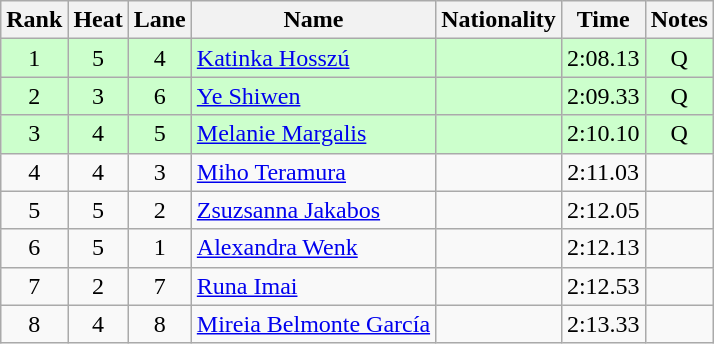<table class="wikitable sortable" style="text-align:center">
<tr>
<th>Rank</th>
<th>Heat</th>
<th>Lane</th>
<th>Name</th>
<th>Nationality</th>
<th>Time</th>
<th>Notes</th>
</tr>
<tr bgcolor=ccffcc>
<td>1</td>
<td>5</td>
<td>4</td>
<td align=left><a href='#'>Katinka Hosszú</a></td>
<td align=left></td>
<td>2:08.13</td>
<td>Q</td>
</tr>
<tr bgcolor=ccffcc>
<td>2</td>
<td>3</td>
<td>6</td>
<td align=left><a href='#'>Ye Shiwen</a></td>
<td align=left></td>
<td>2:09.33</td>
<td>Q</td>
</tr>
<tr bgcolor=ccffcc>
<td>3</td>
<td>4</td>
<td>5</td>
<td align=left><a href='#'>Melanie Margalis</a></td>
<td align=left></td>
<td>2:10.10</td>
<td>Q</td>
</tr>
<tr>
<td>4</td>
<td>4</td>
<td>3</td>
<td align=left><a href='#'>Miho Teramura</a></td>
<td align=left></td>
<td>2:11.03</td>
<td></td>
</tr>
<tr>
<td>5</td>
<td>5</td>
<td>2</td>
<td align=left><a href='#'>Zsuzsanna Jakabos</a></td>
<td align=left></td>
<td>2:12.05</td>
<td></td>
</tr>
<tr>
<td>6</td>
<td>5</td>
<td>1</td>
<td align=left><a href='#'>Alexandra Wenk</a></td>
<td align=left></td>
<td>2:12.13</td>
<td></td>
</tr>
<tr>
<td>7</td>
<td>2</td>
<td>7</td>
<td align=left><a href='#'>Runa Imai</a></td>
<td align=left></td>
<td>2:12.53</td>
<td></td>
</tr>
<tr>
<td>8</td>
<td>4</td>
<td>8</td>
<td align=left><a href='#'>Mireia Belmonte García</a></td>
<td align=left></td>
<td>2:13.33</td>
<td></td>
</tr>
</table>
